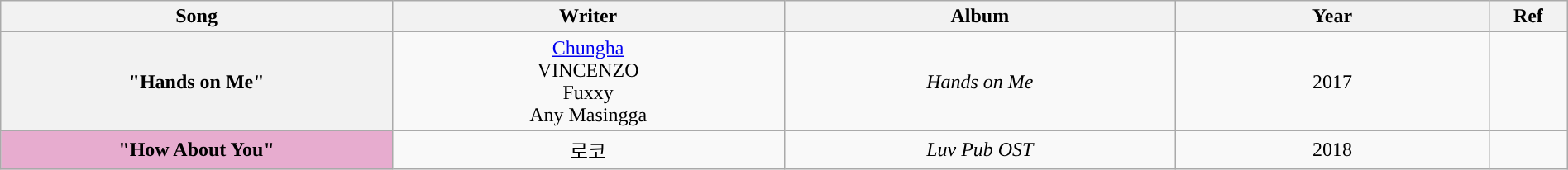<table class="wikitable" style="text-align:center; width:100%">
<tr>
<th style="width:25%">Song</th>
<th style="width:25%">Writer</th>
<th style="width:25%">Album</th>
<th style="width:20%">Year</th>
<th style="width:5%">Ref</th>
</tr>
<tr>
<th scope="row">"Hands on Me"</th>
<td><a href='#'>Chungha</a><br>VINCENZO<br>Fuxxy<br>Any Masingga</td>
<td><em>Hands on Me</em></td>
<td>2017</td>
<td></td>
</tr>
<tr>
<th scope="row" style="background-color:#E7ACCF">"How About You" </th>
<td>로코</td>
<td><em>Luv Pub  OST</em></td>
<td>2018</td>
<td></td>
</tr>
</table>
